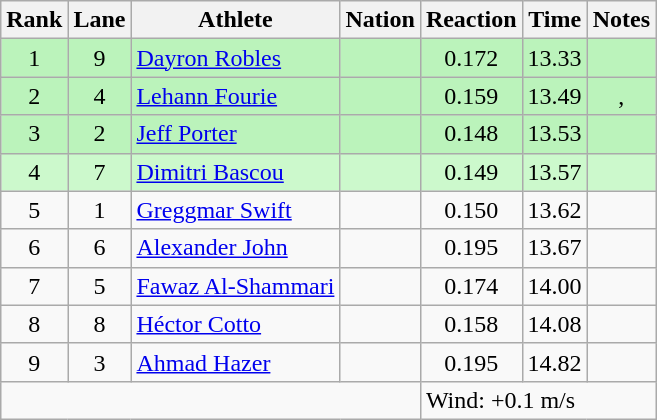<table class="wikitable sortable" style="text-align:center">
<tr>
<th>Rank</th>
<th>Lane</th>
<th>Athlete</th>
<th>Nation</th>
<th>Reaction</th>
<th>Time</th>
<th>Notes</th>
</tr>
<tr bgcolor=bbf3bb>
<td>1</td>
<td>9</td>
<td align=left><a href='#'>Dayron Robles</a></td>
<td align=left></td>
<td>0.172</td>
<td>13.33</td>
<td></td>
</tr>
<tr bgcolor=bbf3bb>
<td>2</td>
<td>4</td>
<td align=left><a href='#'>Lehann Fourie</a></td>
<td align=left></td>
<td>0.159</td>
<td>13.49</td>
<td>, </td>
</tr>
<tr bgcolor=bbf3bb>
<td>3</td>
<td>2</td>
<td align=left><a href='#'>Jeff Porter</a></td>
<td align=left></td>
<td>0.148</td>
<td>13.53</td>
<td></td>
</tr>
<tr bgcolor=ccf9cc>
<td>4</td>
<td>7</td>
<td align=left><a href='#'>Dimitri Bascou</a></td>
<td align=left></td>
<td>0.149</td>
<td>13.57</td>
<td></td>
</tr>
<tr>
<td>5</td>
<td>1</td>
<td align=left><a href='#'>Greggmar Swift</a></td>
<td align=left></td>
<td>0.150</td>
<td>13.62</td>
<td></td>
</tr>
<tr>
<td>6</td>
<td>6</td>
<td align=left><a href='#'>Alexander John</a></td>
<td align=left></td>
<td>0.195</td>
<td>13.67</td>
<td></td>
</tr>
<tr>
<td>7</td>
<td>5</td>
<td align=left><a href='#'>Fawaz Al-Shammari</a></td>
<td align=left></td>
<td>0.174</td>
<td>14.00</td>
<td></td>
</tr>
<tr>
<td>8</td>
<td>8</td>
<td align=left><a href='#'>Héctor Cotto</a></td>
<td align=left></td>
<td>0.158</td>
<td>14.08</td>
<td></td>
</tr>
<tr>
<td>9</td>
<td>3</td>
<td align=left><a href='#'>Ahmad Hazer</a></td>
<td align=left></td>
<td>0.195</td>
<td>14.82</td>
<td></td>
</tr>
<tr class="sortbottom">
<td colspan=4></td>
<td colspan="3" style="text-align:left;">Wind: +0.1 m/s</td>
</tr>
</table>
